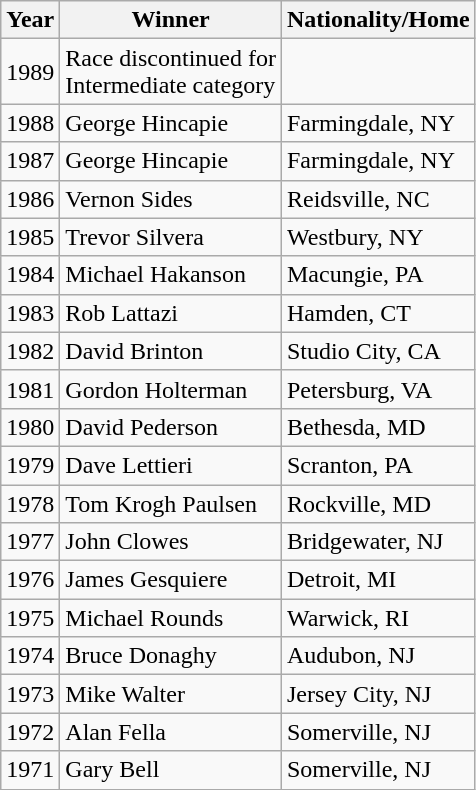<table class="wikitable">
<tr>
<th>Year</th>
<th>Winner</th>
<th>Nationality/Home</th>
</tr>
<tr>
<td>1989</td>
<td>Race discontinued for<br>Intermediate category</td>
<td></td>
</tr>
<tr>
<td>1988</td>
<td>George Hincapie</td>
<td>Farmingdale, NY</td>
</tr>
<tr>
<td>1987</td>
<td>George Hincapie</td>
<td>Farmingdale, NY</td>
</tr>
<tr>
<td>1986</td>
<td>Vernon Sides</td>
<td>Reidsville, NC</td>
</tr>
<tr>
<td>1985</td>
<td>Trevor Silvera</td>
<td>Westbury, NY</td>
</tr>
<tr>
<td>1984</td>
<td>Michael Hakanson</td>
<td>Macungie, PA</td>
</tr>
<tr>
<td>1983</td>
<td>Rob Lattazi</td>
<td>Hamden, CT</td>
</tr>
<tr>
<td>1982</td>
<td>David Brinton</td>
<td>Studio City, CA</td>
</tr>
<tr>
<td>1981</td>
<td>Gordon Holterman</td>
<td>Petersburg, VA</td>
</tr>
<tr>
<td>1980</td>
<td>David Pederson</td>
<td>Bethesda, MD</td>
</tr>
<tr>
<td>1979</td>
<td>Dave Lettieri</td>
<td>Scranton, PA</td>
</tr>
<tr>
<td>1978</td>
<td>Tom Krogh Paulsen</td>
<td>Rockville, MD</td>
</tr>
<tr>
<td>1977</td>
<td>John Clowes</td>
<td>Bridgewater, NJ</td>
</tr>
<tr>
<td>1976</td>
<td>James Gesquiere</td>
<td>Detroit, MI</td>
</tr>
<tr>
<td>1975</td>
<td>Michael Rounds</td>
<td>Warwick, RI</td>
</tr>
<tr>
<td>1974</td>
<td>Bruce Donaghy</td>
<td>Audubon, NJ</td>
</tr>
<tr>
<td>1973</td>
<td>Mike Walter</td>
<td>Jersey City, NJ</td>
</tr>
<tr>
<td>1972</td>
<td>Alan Fella</td>
<td>Somerville, NJ</td>
</tr>
<tr>
<td>1971</td>
<td>Gary Bell</td>
<td>Somerville, NJ</td>
</tr>
</table>
